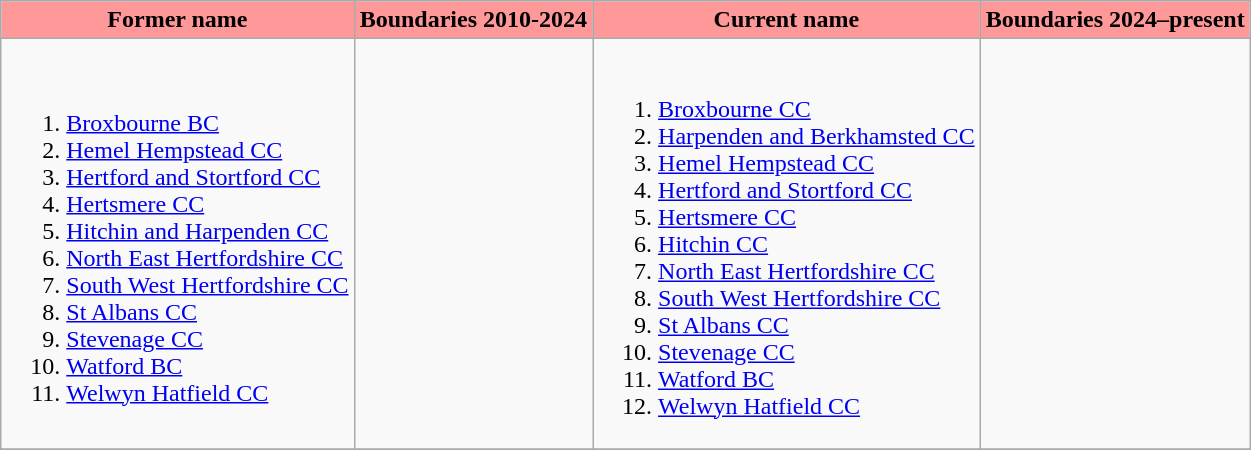<table class="wikitable">
<tr>
<th style="background-color:#ff9999">Former name</th>
<th style="background-color:#ff9999">Boundaries 2010-2024</th>
<th style="background-color:#ff9999">Current name</th>
<th style="background-color:#ff9999">Boundaries 2024–present</th>
</tr>
<tr>
<td><br><ol><li><a href='#'>Broxbourne BC</a></li><li><a href='#'>Hemel Hempstead CC</a></li><li><a href='#'>Hertford and Stortford CC</a></li><li><a href='#'>Hertsmere CC</a></li><li><a href='#'>Hitchin and Harpenden CC</a></li><li><a href='#'>North East Hertfordshire CC</a></li><li><a href='#'>South West Hertfordshire CC</a></li><li><a href='#'>St Albans CC</a></li><li><a href='#'>Stevenage CC</a></li><li><a href='#'>Watford BC</a></li><li><a href='#'>Welwyn Hatfield CC</a></li></ol></td>
<td></td>
<td><br><ol><li><a href='#'>Broxbourne CC</a></li><li><a href='#'>Harpenden and Berkhamsted CC</a></li><li><a href='#'>Hemel Hempstead CC</a></li><li><a href='#'>Hertford and Stortford CC</a></li><li><a href='#'>Hertsmere CC</a></li><li><a href='#'>Hitchin CC</a></li><li><a href='#'>North East Hertfordshire CC</a></li><li><a href='#'>South West Hertfordshire CC</a></li><li><a href='#'>St Albans CC</a></li><li><a href='#'>Stevenage CC</a></li><li><a href='#'>Watford BC</a></li><li><a href='#'>Welwyn Hatfield CC</a></li></ol></td>
<td></td>
</tr>
<tr>
</tr>
</table>
